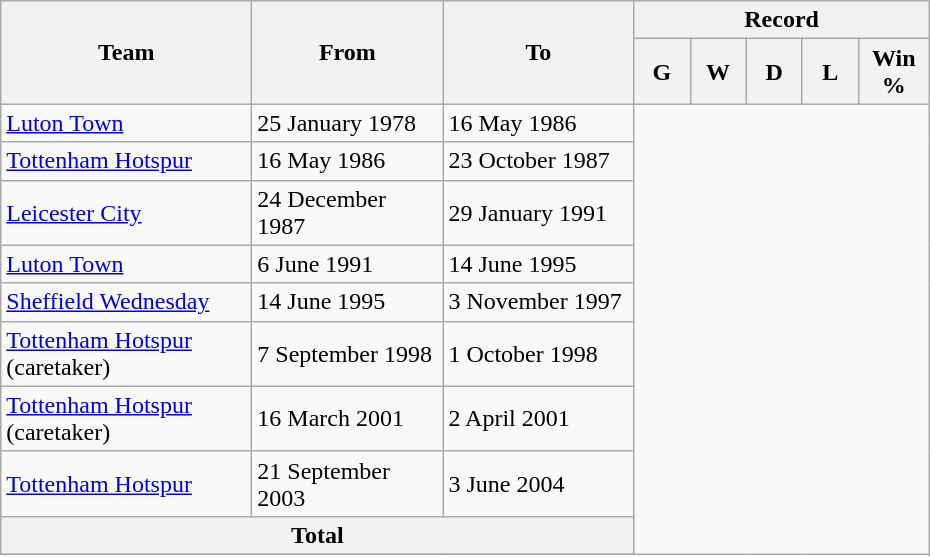<table class="wikitable" style="text-align: center">
<tr>
<th rowspan=2 width=160>Team</th>
<th rowspan=2 width=120>From</th>
<th rowspan=2 width=120>To</th>
<th colspan=5>Record</th>
</tr>
<tr>
<th width=30>G</th>
<th width=30>W</th>
<th width=30>D</th>
<th width=30>L</th>
<th width=40>Win %</th>
</tr>
<tr>
<td align=left><a href='#'>Luton Town</a></td>
<td align=left>25 January 1978</td>
<td align=left>16 May 1986<br></td>
</tr>
<tr>
<td align=left><a href='#'>Tottenham Hotspur</a></td>
<td align=left>16 May 1986</td>
<td align=left>23 October 1987<br></td>
</tr>
<tr>
<td align=left><a href='#'>Leicester City</a></td>
<td align=left>24 December 1987</td>
<td align=left>29 January 1991<br></td>
</tr>
<tr>
<td align=left><a href='#'>Luton Town</a></td>
<td align=left>6 June 1991</td>
<td align=left>14 June 1995<br></td>
</tr>
<tr>
<td align=left><a href='#'>Sheffield Wednesday</a></td>
<td align=left>14 June 1995</td>
<td align=left>3 November 1997<br></td>
</tr>
<tr>
<td align=left><a href='#'>Tottenham Hotspur</a> (caretaker)</td>
<td align=left>7 September 1998</td>
<td align=left>1 October 1998<br></td>
</tr>
<tr>
<td align=left><a href='#'>Tottenham Hotspur</a> (caretaker)</td>
<td align=left>16 March 2001</td>
<td align=left>2 April 2001<br></td>
</tr>
<tr>
<td align=left><a href='#'>Tottenham Hotspur</a></td>
<td align=left>21 September 2003</td>
<td align=left>3 June 2004<br></td>
</tr>
<tr>
<th colspan="3">Total<br></th>
</tr>
<tr>
</tr>
</table>
